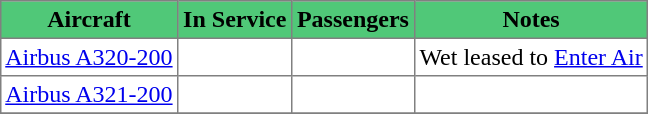<table class="toccolours" border="1" cellpadding="3" style="margin:1em auto; border-collapse:collapse">
<tr bgcolor=silver>
<th style="background-color:#50C878;"><span> Aircraft</span></th>
<th style="background-color:#50C878;"><span> In Service</span></th>
<th style="background-color:#50C878;"><span> Passengers</span></th>
<th style="background-color:#50C878;"><span> Notes</span></th>
</tr>
<tr>
<td><a href='#'>Airbus A320-200</a></td>
<td></td>
<td></td>
<td>Wet leased to <a href='#'>Enter Air</a></td>
</tr>
<tr>
<td><a href='#'>Airbus A321-200</a></td>
<td></td>
<td></td>
<td></td>
</tr>
<tr>
</tr>
</table>
